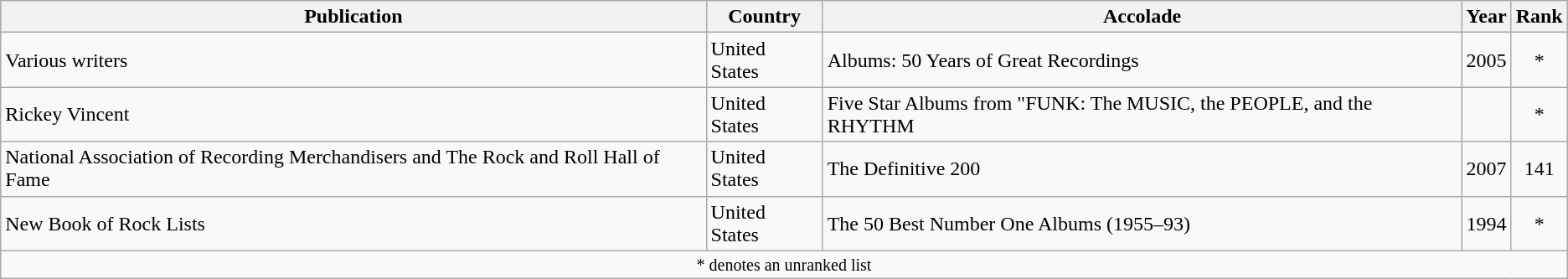<table class="wikitable">
<tr>
<th>Publication</th>
<th>Country</th>
<th>Accolade</th>
<th>Year</th>
<th style="text-align:center;">Rank</th>
</tr>
<tr>
<td>Various writers</td>
<td>United States</td>
<td>Albums: 50 Years of Great Recordings</td>
<td>2005</td>
<td style="text-align:center;">*</td>
</tr>
<tr>
<td>Rickey Vincent</td>
<td>United States</td>
<td>Five Star Albums from "FUNK: The MUSIC, the PEOPLE, and the RHYTHM</td>
<td></td>
<td style="text-align:center;">*</td>
</tr>
<tr>
<td>National Association of Recording Merchandisers and The Rock and Roll Hall of Fame</td>
<td>United States</td>
<td>The Definitive 200</td>
<td>2007</td>
<td style="text-align:center;">141</td>
</tr>
<tr>
<td>New Book of Rock Lists</td>
<td>United States</td>
<td>The 50 Best Number One Albums (1955–93)</td>
<td>1994</td>
<td style="text-align:center;">*</td>
</tr>
<tr>
<td colspan="5" style="text-align:center; font-size:10pt;">* denotes an unranked list</td>
</tr>
</table>
